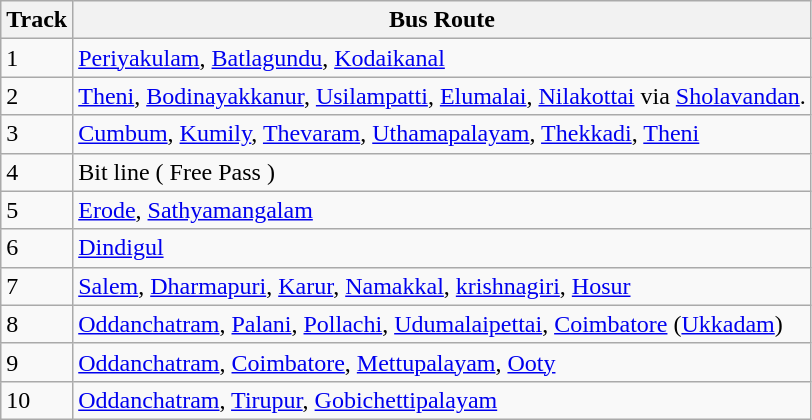<table class ="wikitable sortable">
<tr>
<th>Track</th>
<th>Bus Route</th>
</tr>
<tr>
<td>1</td>
<td><a href='#'>Periyakulam</a>, <a href='#'>Batlagundu</a>, <a href='#'>Kodaikanal</a></td>
</tr>
<tr>
<td>2</td>
<td><a href='#'>Theni</a>, <a href='#'>Bodinayakkanur</a>, <a href='#'>Usilampatti</a>, <a href='#'>Elumalai</a>, <a href='#'>Nilakottai</a> via <a href='#'>Sholavandan</a>.</td>
</tr>
<tr>
<td>3</td>
<td><a href='#'>Cumbum</a>, <a href='#'>Kumily</a>, <a href='#'>Thevaram</a>, <a href='#'>Uthamapalayam</a>, <a href='#'>Thekkadi</a>, <a href='#'>Theni</a></td>
</tr>
<tr>
<td>4</td>
<td>Bit line ( Free Pass )</td>
</tr>
<tr>
<td>5</td>
<td><a href='#'>Erode</a>, <a href='#'>Sathyamangalam</a></td>
</tr>
<tr>
<td>6</td>
<td><a href='#'>Dindigul</a></td>
</tr>
<tr>
<td>7</td>
<td><a href='#'>Salem</a>, <a href='#'>Dharmapuri</a>, <a href='#'>Karur</a>, <a href='#'>Namakkal</a>, <a href='#'>krishnagiri</a>, <a href='#'>Hosur</a></td>
</tr>
<tr>
<td>8</td>
<td><a href='#'>Oddanchatram</a>, <a href='#'>Palani</a>, <a href='#'>Pollachi</a>, <a href='#'>Udumalaipettai</a>, <a href='#'>Coimbatore</a> (<a href='#'>Ukkadam</a>)</td>
</tr>
<tr>
<td>9</td>
<td><a href='#'>Oddanchatram</a>, <a href='#'>Coimbatore</a>, <a href='#'>Mettupalayam</a>, <a href='#'>Ooty</a></td>
</tr>
<tr>
<td>10</td>
<td><a href='#'>Oddanchatram</a>, <a href='#'>Tirupur</a>, <a href='#'>Gobichettipalayam</a></td>
</tr>
</table>
